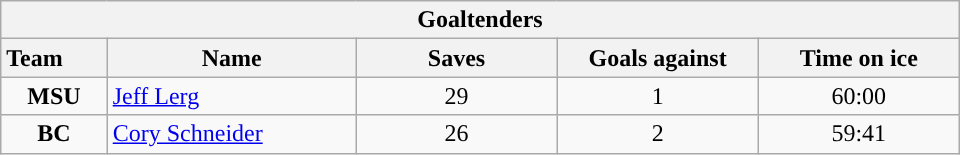<table class="wikitable" style="width:40em; text-align:right;">
<tr>
<th colspan=5>Goaltenders</th>
</tr>
<tr>
<th style="width:4em; text-align:left;">Team</th>
<th style="width:10em;">Name</th>
<th style="width:8em;">Saves</th>
<th style="width:8em;">Goals against</th>
<th style="width:8em;">Time on ice</th>
</tr>
<tr>
<td align=center><strong>MSU</strong></td>
<td style="text-align:left;"><a href='#'>Jeff Lerg</a></td>
<td align=center>29</td>
<td align=center>1</td>
<td align=center>60:00</td>
</tr>
<tr>
<td align=center><strong>BC</strong></td>
<td style="text-align:left;"><a href='#'>Cory Schneider</a></td>
<td align=center>26</td>
<td align=center>2</td>
<td align=center>59:41</td>
</tr>
</table>
